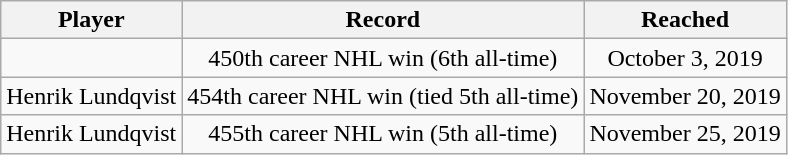<table class="wikitable sortable" style="text-align:center;">
<tr>
<th>Player</th>
<th>Record</th>
<th>Reached</th>
</tr>
<tr>
<td></td>
<td>450th career NHL win (6th all-time)</td>
<td>October 3, 2019</td>
</tr>
<tr>
<td>Henrik Lundqvist</td>
<td>454th career NHL win (tied 5th all-time)</td>
<td>November 20, 2019</td>
</tr>
<tr>
<td>Henrik Lundqvist</td>
<td>455th career NHL win (5th all-time)</td>
<td>November 25, 2019</td>
</tr>
</table>
